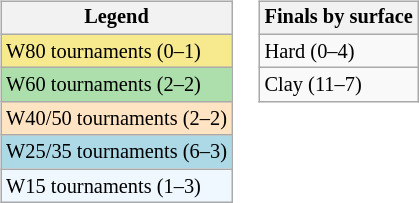<table>
<tr valign=top>
<td><br><table class=wikitable style="font-size:85%">
<tr>
<th>Legend</th>
</tr>
<tr style="background:#f7e98e;">
<td>W80 tournaments (0–1)</td>
</tr>
<tr style="background:#addfad;">
<td>W60 tournaments (2–2)</td>
</tr>
<tr style="background:#ffe4c4;">
<td>W40/50 tournaments (2–2)</td>
</tr>
<tr style="background:lightblue;">
<td>W25/35 tournaments (6–3)</td>
</tr>
<tr style="background:#f0f8ff;">
<td>W15 tournaments (1–3)</td>
</tr>
</table>
</td>
<td><br><table class=wikitable style="font-size:85%">
<tr>
<th>Finals by surface</th>
</tr>
<tr>
<td>Hard (0–4)</td>
</tr>
<tr>
<td>Clay (11–7)</td>
</tr>
</table>
</td>
</tr>
</table>
